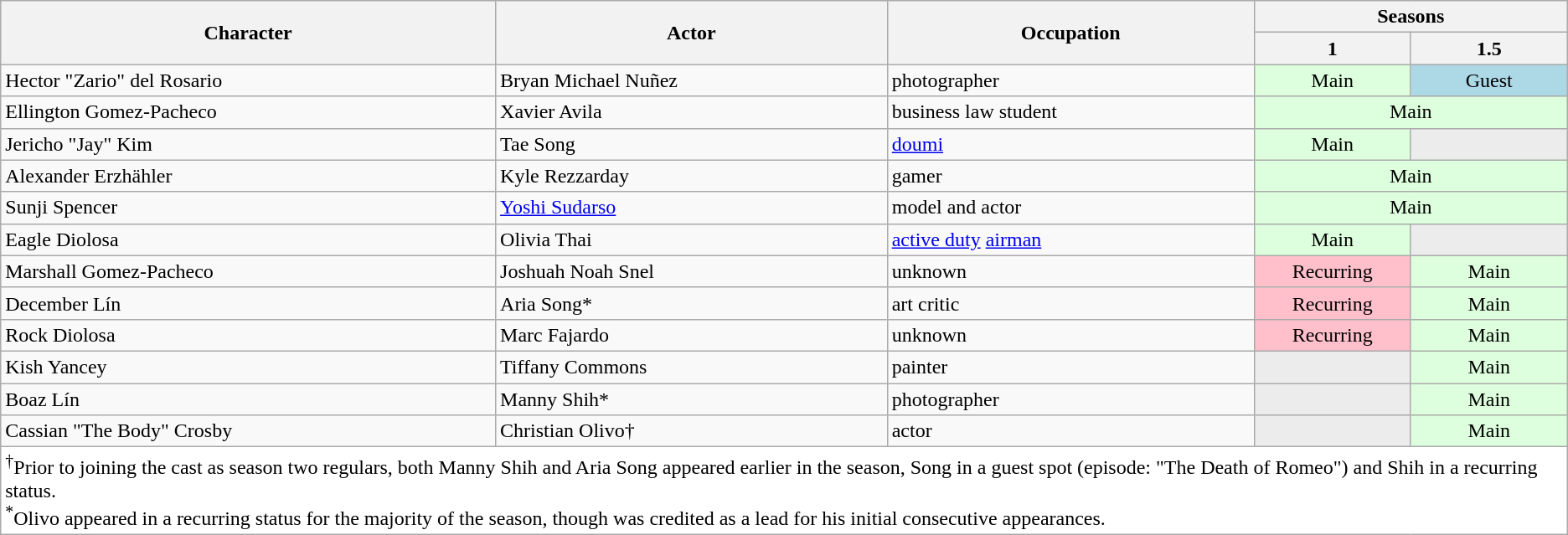<table class="wikitable">
<tr>
<th rowspan="2">Character</th>
<th rowspan="2">Actor</th>
<th rowspan="2">Occupation</th>
<th colspan="2">Seasons</th>
</tr>
<tr>
<th style="width:10%;">1</th>
<th style="width:10%;">1.5</th>
</tr>
<tr>
<td>Hector "Zario" del Rosario</td>
<td>Bryan Michael Nuñez</td>
<td>photographer</td>
<td style="background:#dfd; text-align:center;">Main</td>
<td style="background: #ADD8E6" colspan="1" align="center">Guest</td>
</tr>
<tr>
<td>Ellington Gomez-Pacheco</td>
<td>Xavier Avila</td>
<td>business law student</td>
<td colspan="2" style="background:#dfd; text-align:center;">Main</td>
</tr>
<tr>
<td>Jericho "Jay" Kim</td>
<td>Tae Song</td>
<td><a href='#'>doumi</a></td>
<td style="background:#dfd; text-align:center;">Main</td>
<td colspan="1" style="background:#ececec; color:gray; vertical-align:middle; text-align:center;" class="table-na"></td>
</tr>
<tr>
<td>Alexander Erzhähler</td>
<td>Kyle Rezzarday</td>
<td>gamer</td>
<td colspan="2" style="background:#dfd; text-align:center;">Main</td>
</tr>
<tr>
<td>Sunji Spencer</td>
<td><a href='#'>Yoshi Sudarso</a></td>
<td>model and actor</td>
<td colspan="2" style="background:#dfd; text-align:center;">Main</td>
</tr>
<tr>
<td>Eagle Diolosa</td>
<td>Olivia Thai</td>
<td><a href='#'>active duty</a> <a href='#'>airman</a></td>
<td colspan="1" style="background:#dfd; text-align:center;">Main</td>
<td colspan="1" style="background:#ececec; color:gray; vertical-align:middle; text-align:center;" class="table-na"></td>
</tr>
<tr>
<td>Marshall Gomez-Pacheco</td>
<td>Joshuah Noah Snel</td>
<td>unknown</td>
<td style="background:pink; text-align:center;">Recurring</td>
<td colspan="1" style="background:#dfd; text-align:center;">Main</td>
</tr>
<tr>
<td>December Lín</td>
<td>Aria Song*</td>
<td>art critic</td>
<td style="background:pink; text-align:center;">Recurring</td>
<td colspan="1" style="background:#dfd; text-align:center;">Main</td>
</tr>
<tr>
<td>Rock Diolosa</td>
<td>Marc Fajardo</td>
<td>unknown</td>
<td style="background:pink; text-align:center;">Recurring</td>
<td colspan="1" style="background:#dfd; text-align:center;">Main</td>
</tr>
<tr>
<td>Kish Yancey</td>
<td>Tiffany Commons</td>
<td>painter</td>
<td style="background:#ececec; color:gray; vertical-align:middle; text-align:center;" class="table-na"></td>
<td colspan="1" style="background:#dfd; text-align:center;">Main</td>
</tr>
<tr>
<td>Boaz Lín</td>
<td>Manny Shih*</td>
<td>photographer</td>
<td style="background:#ececec; color:gray; vertical-align:middle; text-align:center;" class="table-na"></td>
<td colspan="1" style="background:#dfd; text-align:center;">Main</td>
</tr>
<tr>
<td>Cassian "The Body" Crosby</td>
<td>Christian Olivo†</td>
<td>actor</td>
<td style="background:#ececec; color:gray; vertical-align:middle; text-align:center;" class="table-na"></td>
<td colspan="1" style="background:#dfd; text-align:center;">Main</td>
</tr>
<tr>
<td colspan="16" style="background:#fff; text-align:left;"><sup>†</sup>Prior to joining the cast as season two regulars, both Manny Shih and Aria Song appeared earlier in the season, Song in a guest spot (episode: "The Death of Romeo") and Shih in a recurring status.<br><sup>*</sup>Olivo appeared in a recurring status for the majority of the season, though was credited as a lead for his initial consecutive appearances.</td>
</tr>
</table>
